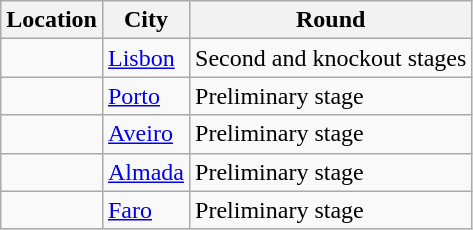<table class="wikitable sortable">
<tr>
<th>Location</th>
<th>City</th>
<th>Round</th>
</tr>
<tr>
<td></td>
<td><a href='#'>Lisbon</a></td>
<td>Second and knockout stages</td>
</tr>
<tr>
<td></td>
<td><a href='#'>Porto</a></td>
<td>Preliminary stage</td>
</tr>
<tr>
<td></td>
<td><a href='#'>Aveiro</a></td>
<td>Preliminary stage</td>
</tr>
<tr>
<td></td>
<td><a href='#'>Almada</a></td>
<td>Preliminary stage</td>
</tr>
<tr>
<td></td>
<td><a href='#'>Faro</a></td>
<td>Preliminary stage</td>
</tr>
</table>
